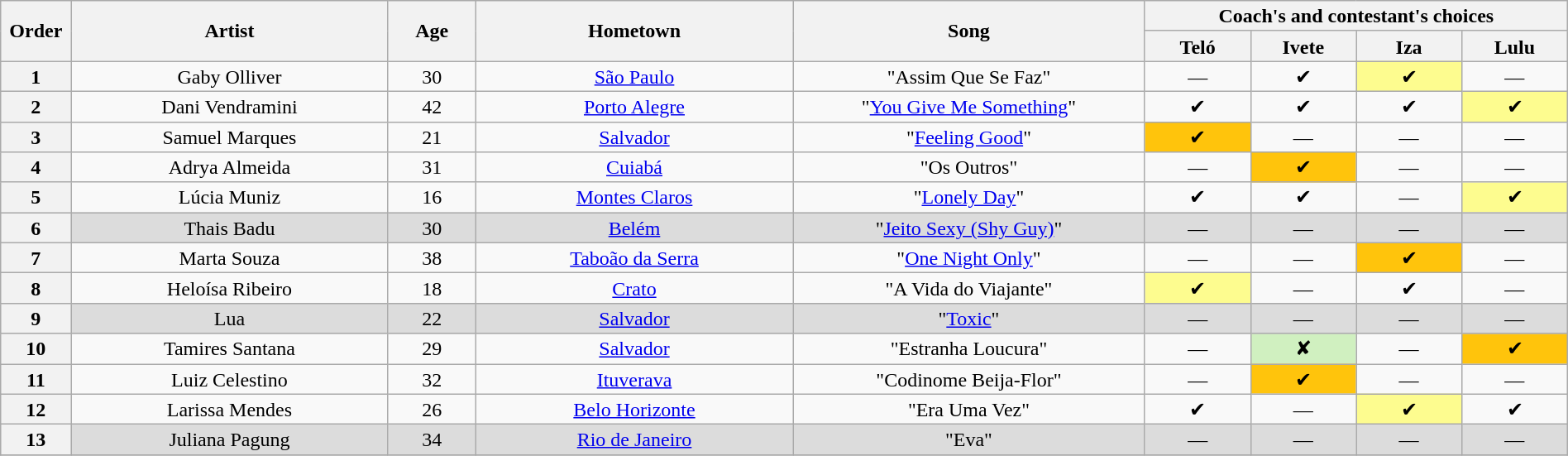<table class="wikitable" style="text-align:center; line-height:17px; width:100%;">
<tr>
<th scope="col" rowspan=2 width="04%">Order</th>
<th scope="col" rowspan=2 width="18%">Artist</th>
<th scope="col" rowspan=2 width="05%">Age</th>
<th scope="col" rowspan=2 width="18%">Hometown</th>
<th scope="col" rowspan=2 width="20%">Song</th>
<th scope="col" colspan=4 width="24%">Coach's and contestant's choices</th>
</tr>
<tr>
<th width="6%">Teló</th>
<th width="6%">Ivete</th>
<th width="6%">Iza</th>
<th width="6%">Lulu</th>
</tr>
<tr>
<th>1</th>
<td>Gaby Olliver</td>
<td>30</td>
<td><a href='#'>São Paulo</a></td>
<td>"Assim Que Se Faz"</td>
<td>—</td>
<td>✔</td>
<td bgcolor=FDFC8F>✔</td>
<td>—</td>
</tr>
<tr>
<th>2</th>
<td>Dani Vendramini</td>
<td>42</td>
<td><a href='#'>Porto Alegre</a></td>
<td>"<a href='#'>You Give Me Something</a>"</td>
<td>✔</td>
<td>✔</td>
<td>✔</td>
<td bgcolor=FDFC8F>✔</td>
</tr>
<tr>
<th>3</th>
<td>Samuel Marques</td>
<td>21</td>
<td><a href='#'>Salvador</a></td>
<td>"<a href='#'>Feeling Good</a>"</td>
<td bgcolor=FFC40C>✔</td>
<td>—</td>
<td>—</td>
<td>—</td>
</tr>
<tr>
<th>4</th>
<td>Adrya Almeida</td>
<td>31</td>
<td><a href='#'>Cuiabá</a></td>
<td>"Os Outros"</td>
<td>—</td>
<td bgcolor=FFC40C>✔</td>
<td>—</td>
<td>—</td>
</tr>
<tr>
<th>5</th>
<td>Lúcia Muniz</td>
<td>16</td>
<td><a href='#'>Montes Claros</a></td>
<td>"<a href='#'>Lonely Day</a>"</td>
<td>✔</td>
<td>✔</td>
<td>—</td>
<td bgcolor=FDFC8F>✔</td>
</tr>
<tr bgcolor=DCDCDC>
<th>6</th>
<td>Thais Badu</td>
<td>30</td>
<td><a href='#'>Belém</a></td>
<td>"<a href='#'>Jeito Sexy (Shy Guy)</a>"</td>
<td>—</td>
<td>—</td>
<td>—</td>
<td>—</td>
</tr>
<tr>
<th>7</th>
<td>Marta Souza</td>
<td>38</td>
<td><a href='#'>Taboão da Serra</a></td>
<td>"<a href='#'>One Night Only</a>"</td>
<td>—</td>
<td>—</td>
<td bgcolor=FFC40C>✔</td>
<td>—</td>
</tr>
<tr>
<th>8</th>
<td>Heloísa Ribeiro</td>
<td>18</td>
<td><a href='#'>Crato</a></td>
<td>"A Vida do Viajante"</td>
<td bgcolor=FDFC8F>✔</td>
<td>—</td>
<td>✔</td>
<td>—</td>
</tr>
<tr bgcolor=DCDCDC>
<th>9</th>
<td>Lua</td>
<td>22</td>
<td><a href='#'>Salvador</a></td>
<td>"<a href='#'>Toxic</a>"</td>
<td>—</td>
<td>—</td>
<td>—</td>
<td>—</td>
</tr>
<tr>
<th>10</th>
<td>Tamires Santana</td>
<td>29</td>
<td><a href='#'>Salvador</a></td>
<td>"Estranha Loucura"</td>
<td>—</td>
<td bgcolor=D0F0C0>✘</td>
<td>—</td>
<td bgcolor=FFC40C>✔</td>
</tr>
<tr>
<th>11</th>
<td>Luiz Celestino</td>
<td>32</td>
<td><a href='#'>Ituverava</a></td>
<td>"Codinome Beija-Flor"</td>
<td>—</td>
<td bgcolor=FFC40C>✔</td>
<td>—</td>
<td>—</td>
</tr>
<tr>
<th>12</th>
<td>Larissa Mendes</td>
<td>26</td>
<td><a href='#'>Belo Horizonte</a></td>
<td>"Era Uma Vez"</td>
<td>✔</td>
<td>—</td>
<td bgcolor=FDFC8F>✔</td>
<td>✔</td>
</tr>
<tr bgcolor=DCDCDC>
<th>13</th>
<td>Juliana Pagung</td>
<td>34</td>
<td><a href='#'>Rio de Janeiro</a></td>
<td>"Eva"</td>
<td>—</td>
<td>—</td>
<td>—</td>
<td>—</td>
</tr>
<tr>
</tr>
</table>
